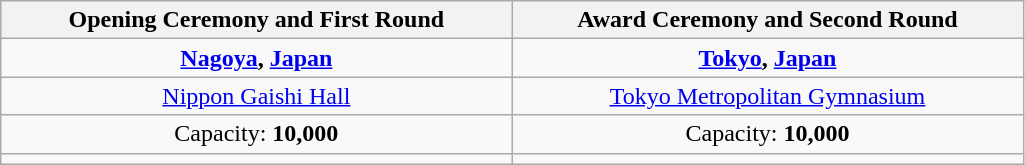<table class=wikitable style=text-align:center width=54%>
<tr>
<th width=50%>Opening Ceremony and First Round</th>
<th width=50%>Award Ceremony and Second Round</th>
</tr>
<tr>
<td><strong><a href='#'>Nagoya</a>, <a href='#'>Japan</a></strong></td>
<td><strong><a href='#'>Tokyo</a>, <a href='#'>Japan</a></strong></td>
</tr>
<tr>
<td><a href='#'>Nippon Gaishi Hall</a></td>
<td><a href='#'>Tokyo Metropolitan Gymnasium</a></td>
</tr>
<tr>
<td>Capacity: <strong>10,000</strong></td>
<td>Capacity: <strong>10,000</strong></td>
</tr>
<tr>
<td></td>
<td></td>
</tr>
</table>
